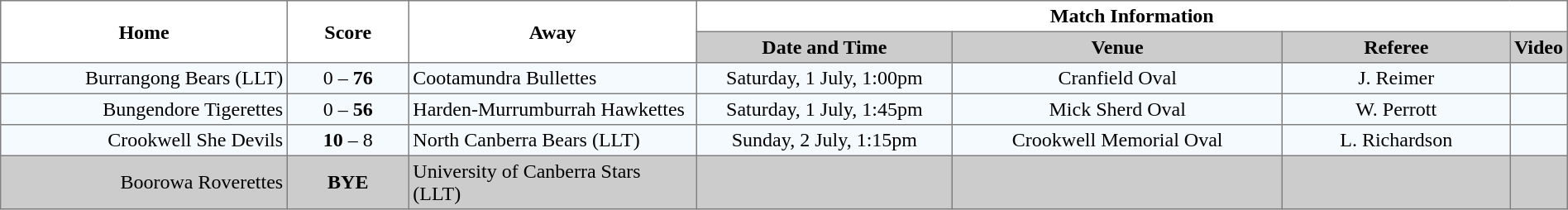<table border="1" cellpadding="3" cellspacing="0" width="100%" style="border-collapse:collapse;  text-align:center;">
<tr>
<th rowspan="2" width="19%">Home</th>
<th rowspan="2" width="8%">Score</th>
<th rowspan="2" width="19%">Away</th>
<th colspan="4">Match Information</th>
</tr>
<tr style="background:#CCCCCC">
<th width="17%">Date and Time</th>
<th width="22%">Venue</th>
<th width="50%">Referee</th>
<th>Video</th>
</tr>
<tr style="text-align:center; background:#f5faff;">
<td align="right">Burrangong Bears (LLT) </td>
<td>0 – <strong>76</strong></td>
<td align="left"> Cootamundra Bullettes</td>
<td>Saturday, 1 July, 1:00pm</td>
<td>Cranfield Oval</td>
<td>J. Reimer</td>
<td></td>
</tr>
<tr style="text-align:center; background:#f5faff;">
<td align="right">Bungendore Tigerettes </td>
<td>0 – <strong>56</strong></td>
<td align="left"> Harden-Murrumburrah Hawkettes</td>
<td>Saturday, 1 July, 1:45pm</td>
<td>Mick Sherd Oval</td>
<td>W. Perrott</td>
<td></td>
</tr>
<tr style="text-align:center; background:#f5faff;">
<td align="right">Crookwell She Devils </td>
<td><strong>10</strong> – 8</td>
<td align="left"> North Canberra Bears (LLT)</td>
<td>Sunday, 2 July, 1:15pm</td>
<td>Crookwell Memorial Oval</td>
<td>L. Richardson</td>
<td></td>
</tr>
<tr style="text-align:center; background:#CCCCCC;">
<td align="right">Boorowa Roverettes </td>
<td><strong>BYE</strong></td>
<td align="left"> University of Canberra Stars (LLT)</td>
<td></td>
<td></td>
<td></td>
<td></td>
</tr>
</table>
